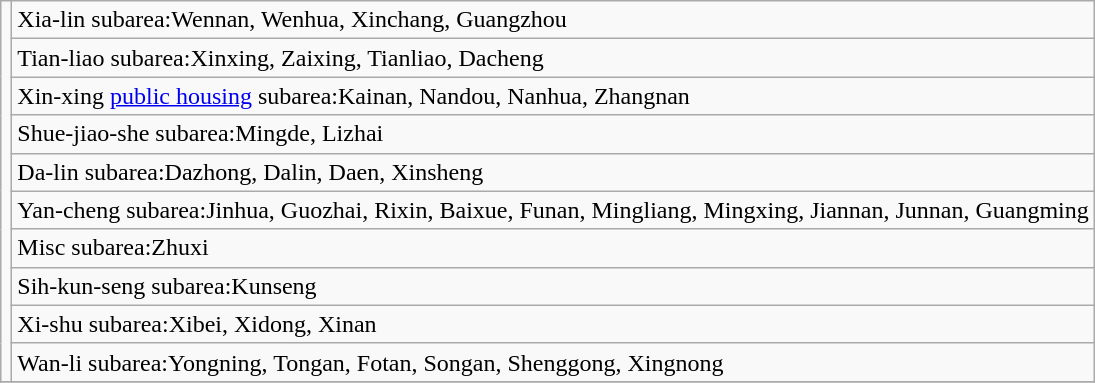<table class=wikitable>
<tr>
<td rowspan=10></td>
<td> Xia-lin subarea:Wennan, Wenhua, Xinchang, Guangzhou</td>
</tr>
<tr>
<td> Tian-liao subarea:Xinxing, Zaixing, Tianliao, Dacheng</td>
</tr>
<tr>
<td> Xin-xing <a href='#'>public housing</a> subarea:Kainan, Nandou, Nanhua, Zhangnan</td>
</tr>
<tr>
<td> Shue-jiao-she subarea:Mingde, Lizhai</td>
</tr>
<tr>
<td> Da-lin subarea:Dazhong, Dalin, Daen, Xinsheng</td>
</tr>
<tr>
<td> Yan-cheng subarea:Jinhua, Guozhai, Rixin, Baixue, Funan, Mingliang, Mingxing, Jiannan, Junnan, Guangming</td>
</tr>
<tr>
<td> Misc subarea:Zhuxi</td>
</tr>
<tr>
<td> Sih-kun-seng subarea:Kunseng</td>
</tr>
<tr>
<td> Xi-shu subarea:Xibei, Xidong, Xinan</td>
</tr>
<tr>
<td> Wan-li  subarea:Yongning, Tongan, Fotan, Songan, Shenggong, Xingnong</td>
</tr>
<tr>
</tr>
</table>
